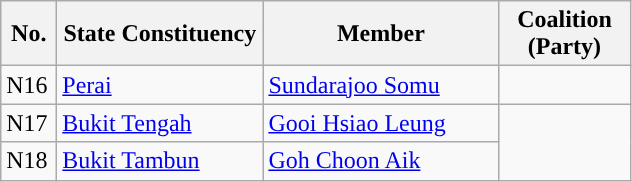<table class="wikitable">
<tr>
<th width="30">No.</th>
<th width="130">State Constituency</th>
<th width="150">Member</th>
<th width="80">Coalition (Party)</th>
</tr>
<tr>
<td>N16</td>
<td><a href='#'>Perai</a></td>
<td><a href='#'>Sundarajoo Somu</a></td>
<td></td>
</tr>
<tr>
<td>N17</td>
<td><a href='#'>Bukit Tengah</a></td>
<td><a href='#'>Gooi Hsiao Leung</a></td>
<td rowspan=2></td>
</tr>
<tr>
<td>N18</td>
<td><a href='#'>Bukit Tambun</a></td>
<td><a href='#'>Goh Choon Aik</a></td>
</tr>
</table>
